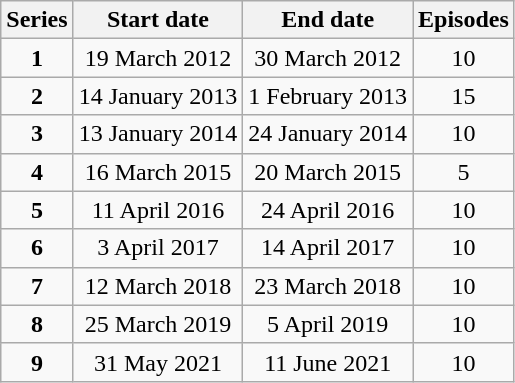<table class="wikitable" style="text-align:center;">
<tr>
<th>Series</th>
<th>Start date</th>
<th>End date</th>
<th>Episodes</th>
</tr>
<tr>
<td><strong>1</strong></td>
<td>19 March 2012</td>
<td>30 March 2012</td>
<td>10</td>
</tr>
<tr>
<td><strong>2</strong></td>
<td>14 January 2013</td>
<td>1 February 2013</td>
<td>15</td>
</tr>
<tr>
<td><strong>3</strong></td>
<td>13 January 2014</td>
<td>24 January 2014</td>
<td>10</td>
</tr>
<tr>
<td><strong>4</strong></td>
<td>16 March 2015</td>
<td>20 March 2015</td>
<td>5</td>
</tr>
<tr>
<td><strong>5</strong></td>
<td>11 April 2016</td>
<td>24 April 2016</td>
<td>10</td>
</tr>
<tr>
<td><strong>6</strong></td>
<td>3 April 2017</td>
<td>14 April 2017</td>
<td>10</td>
</tr>
<tr>
<td><strong>7</strong></td>
<td>12 March 2018</td>
<td>23 March 2018</td>
<td>10</td>
</tr>
<tr>
<td><strong>8</strong></td>
<td>25 March 2019</td>
<td>5 April 2019</td>
<td>10</td>
</tr>
<tr>
<td><strong>9</strong></td>
<td>31 May 2021</td>
<td>11 June 2021</td>
<td>10</td>
</tr>
</table>
